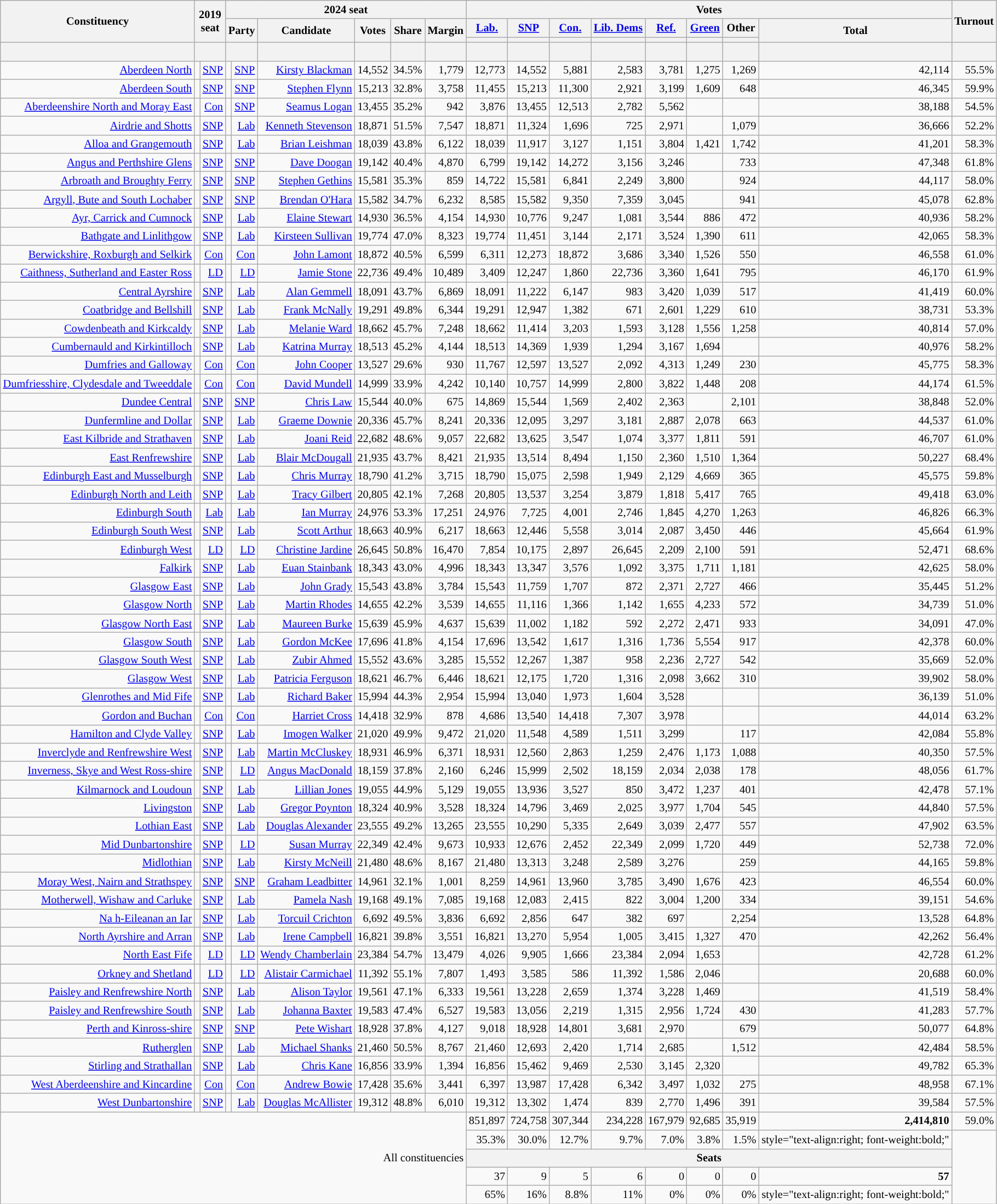<table class="wikitable sortable sticky-header-multi" style="text-align:right; font-size:85%">
<tr>
<th rowspan="3" scope="col">Constituency</th>
<th colspan="2" rowspan="3" scope="col">2019 <br>seat</th>
<th colspan="6">2024 seat</th>
<th colspan="8">Votes</th>
<th rowspan="3" scope="col">Turnout</th>
</tr>
<tr>
<th colspan="2" rowspan="2" scope="col">Party</th>
<th rowspan="2" scope="col">Candidate</th>
<th rowspan="2" scope="col">Votes</th>
<th rowspan="2" scope="col">Share</th>
<th rowspan="2" scope="col">Margin</th>
<th scope="col"><a href='#'>Lab.</a></th>
<th scope="col"><a href='#'>SNP</a></th>
<th scope="col"><a href='#'>Con.</a></th>
<th scope="col"><a href='#'>Lib. Dems</a></th>
<th scope="col"><a href='#'>Ref.</a></th>
<th scope="col"><a href='#'>Green</a></th>
<th scope="col">Other</th>
<th rowspan="2" scope="col">Total</th>
</tr>
<tr>
<th scope="col" style="background:"></th>
<th scope="col" style="background:"></th>
<th scope="col" style="background:"></th>
<th scope="col" style="background:"></th>
<th scope="col" style="background:"></th>
<th scope="col" style="background:"></th>
<th></th>
</tr>
<tr>
<th> </th>
<th colspan="2"></th>
<th colspan="2"></th>
<th></th>
<th></th>
<th></th>
<th></th>
<th></th>
<th></th>
<th></th>
<th></th>
<th></th>
<th></th>
<th></th>
<th></th>
<th></th>
</tr>
<tr>
<td><a href='#'>Aberdeen North</a></td>
<td style="background:"></td>
<td><a href='#'>SNP</a></td>
<td style="background:"></td>
<td><a href='#'>SNP</a></td>
<td><a href='#'>Kirsty Blackman</a></td>
<td>14,552</td>
<td>34.5%</td>
<td>1,779</td>
<td>12,773</td>
<td>14,552</td>
<td>5,881</td>
<td>2,583</td>
<td>3,781</td>
<td>1,275</td>
<td>1,269</td>
<td>42,114</td>
<td>55.5%</td>
</tr>
<tr>
<td><a href='#'>Aberdeen South</a></td>
<td style="background:"></td>
<td><a href='#'>SNP</a></td>
<td style="background:"></td>
<td><a href='#'>SNP</a></td>
<td><a href='#'>Stephen Flynn</a></td>
<td>15,213</td>
<td>32.8%</td>
<td>3,758</td>
<td>11,455</td>
<td>15,213</td>
<td>11,300</td>
<td>2,921</td>
<td>3,199</td>
<td>1,609</td>
<td>648</td>
<td>46,345</td>
<td>59.9%</td>
</tr>
<tr>
<td><a href='#'>Aberdeenshire North and Moray East</a></td>
<td style="background:"></td>
<td><a href='#'>Con</a></td>
<td style="background:"></td>
<td><a href='#'>SNP</a></td>
<td><a href='#'>Seamus Logan</a></td>
<td>13,455</td>
<td>35.2%</td>
<td>942</td>
<td>3,876</td>
<td>13,455</td>
<td>12,513</td>
<td>2,782</td>
<td>5,562</td>
<td></td>
<td></td>
<td>38,188</td>
<td>54.5%</td>
</tr>
<tr>
<td><a href='#'>Airdrie and Shotts</a></td>
<td style="background:"></td>
<td><a href='#'>SNP</a></td>
<td style="background:"></td>
<td><a href='#'>Lab</a></td>
<td><a href='#'>Kenneth Stevenson</a></td>
<td>18,871</td>
<td>51.5%</td>
<td>7,547</td>
<td>18,871</td>
<td>11,324</td>
<td>1,696</td>
<td>725</td>
<td>2,971</td>
<td></td>
<td>1,079</td>
<td>36,666</td>
<td>52.2%</td>
</tr>
<tr>
<td><a href='#'>Alloa and Grangemouth</a></td>
<td style="background:"></td>
<td><a href='#'>SNP</a></td>
<td style="background:"></td>
<td><a href='#'>Lab</a></td>
<td><a href='#'>Brian Leishman</a></td>
<td>18,039</td>
<td>43.8%</td>
<td>6,122</td>
<td>18,039</td>
<td>11,917</td>
<td>3,127</td>
<td>1,151</td>
<td>3,804</td>
<td>1,421</td>
<td>1,742</td>
<td>41,201</td>
<td>58.3%</td>
</tr>
<tr>
<td><a href='#'>Angus and Perthshire Glens</a></td>
<td style="background:"></td>
<td><a href='#'>SNP</a></td>
<td style="background:"></td>
<td><a href='#'>SNP</a></td>
<td><a href='#'>Dave Doogan</a></td>
<td>19,142</td>
<td>40.4%</td>
<td>4,870</td>
<td>6,799</td>
<td>19,142</td>
<td>14,272</td>
<td>3,156</td>
<td>3,246</td>
<td></td>
<td>733</td>
<td>47,348</td>
<td>61.8%</td>
</tr>
<tr>
<td><a href='#'>Arbroath and Broughty Ferry</a></td>
<td style="background:"></td>
<td><a href='#'>SNP</a></td>
<td style="background:"></td>
<td><a href='#'>SNP</a></td>
<td><a href='#'>Stephen Gethins</a></td>
<td>15,581</td>
<td>35.3%</td>
<td>859</td>
<td>14,722</td>
<td>15,581</td>
<td>6,841</td>
<td>2,249</td>
<td>3,800</td>
<td></td>
<td>924</td>
<td>44,117</td>
<td>58.0%</td>
</tr>
<tr>
<td><a href='#'>Argyll, Bute and South Lochaber</a></td>
<td style="background:"></td>
<td><a href='#'>SNP</a></td>
<td style="background:"></td>
<td><a href='#'>SNP</a></td>
<td><a href='#'>Brendan O'Hara</a></td>
<td>15,582</td>
<td>34.7%</td>
<td>6,232</td>
<td>8,585</td>
<td>15,582</td>
<td>9,350</td>
<td>7,359</td>
<td>3,045</td>
<td></td>
<td>941</td>
<td>45,078</td>
<td>62.8%</td>
</tr>
<tr>
<td><a href='#'>Ayr, Carrick and Cumnock</a></td>
<td style="background:"></td>
<td><a href='#'>SNP</a></td>
<td style="background:"></td>
<td><a href='#'>Lab</a></td>
<td><a href='#'>Elaine Stewart</a></td>
<td>14,930</td>
<td>36.5%</td>
<td>4,154</td>
<td>14,930</td>
<td>10,776</td>
<td>9,247</td>
<td>1,081</td>
<td>3,544</td>
<td>886</td>
<td>472</td>
<td>40,936</td>
<td>58.2%</td>
</tr>
<tr>
<td><a href='#'>Bathgate and Linlithgow</a></td>
<td style="background:"></td>
<td><a href='#'>SNP</a></td>
<td style="background:"></td>
<td><a href='#'>Lab</a></td>
<td><a href='#'>Kirsteen Sullivan</a></td>
<td>19,774</td>
<td>47.0%</td>
<td>8,323</td>
<td>19,774</td>
<td>11,451</td>
<td>3,144</td>
<td>2,171</td>
<td>3,524</td>
<td>1,390</td>
<td>611</td>
<td>42,065</td>
<td>58.3%</td>
</tr>
<tr>
<td><a href='#'>Berwickshire, Roxburgh and Selkirk</a></td>
<td style="background:"></td>
<td><a href='#'>Con</a></td>
<td style="background:"></td>
<td><a href='#'>Con</a></td>
<td><a href='#'>John Lamont</a></td>
<td>18,872</td>
<td>40.5%</td>
<td>6,599</td>
<td>6,311</td>
<td>12,273</td>
<td>18,872</td>
<td>3,686</td>
<td>3,340</td>
<td>1,526</td>
<td>550</td>
<td>46,558</td>
<td>61.0%</td>
</tr>
<tr>
<td><a href='#'>Caithness, Sutherland and Easter Ross</a></td>
<td style="background:"></td>
<td><a href='#'>LD</a></td>
<td style="background:"></td>
<td><a href='#'>LD</a></td>
<td><a href='#'> Jamie Stone</a></td>
<td>22,736</td>
<td>49.4%</td>
<td>10,489</td>
<td>3,409</td>
<td>12,247</td>
<td>1,860</td>
<td>22,736</td>
<td>3,360</td>
<td>1,641</td>
<td>795</td>
<td>46,170</td>
<td>61.9%</td>
</tr>
<tr>
<td><a href='#'>Central Ayrshire</a></td>
<td style="background:"></td>
<td><a href='#'>SNP</a></td>
<td style="background:"></td>
<td><a href='#'>Lab</a></td>
<td><a href='#'>Alan Gemmell</a></td>
<td>18,091</td>
<td>43.7%</td>
<td>6,869</td>
<td>18,091</td>
<td>11,222</td>
<td>6,147</td>
<td>983</td>
<td>3,420</td>
<td>1,039</td>
<td>517</td>
<td>41,419</td>
<td>60.0%</td>
</tr>
<tr>
<td><a href='#'>Coatbridge and Bellshill</a></td>
<td style="background:"></td>
<td><a href='#'>SNP</a></td>
<td style="background:"></td>
<td><a href='#'>Lab</a></td>
<td><a href='#'>Frank McNally</a></td>
<td>19,291</td>
<td>49.8%</td>
<td>6,344</td>
<td>19,291</td>
<td>12,947</td>
<td>1,382</td>
<td>671</td>
<td>2,601</td>
<td>1,229</td>
<td>610</td>
<td>38,731</td>
<td>53.3%</td>
</tr>
<tr>
<td><a href='#'>Cowdenbeath and Kirkcaldy</a></td>
<td style="background:"></td>
<td><a href='#'>SNP</a></td>
<td style="background:"></td>
<td><a href='#'>Lab</a></td>
<td><a href='#'>Melanie Ward</a></td>
<td>18,662</td>
<td>45.7%</td>
<td>7,248</td>
<td>18,662</td>
<td>11,414</td>
<td>3,203</td>
<td>1,593</td>
<td>3,128</td>
<td>1,556</td>
<td>1,258</td>
<td>40,814</td>
<td>57.0%</td>
</tr>
<tr>
<td><a href='#'>Cumbernauld and Kirkintilloch</a></td>
<td style="background:"></td>
<td><a href='#'>SNP</a></td>
<td style="background:"></td>
<td><a href='#'>Lab</a></td>
<td><a href='#'>Katrina Murray</a></td>
<td>18,513</td>
<td>45.2%</td>
<td>4,144</td>
<td>18,513</td>
<td>14,369</td>
<td>1,939</td>
<td>1,294</td>
<td>3,167</td>
<td>1,694</td>
<td></td>
<td>40,976</td>
<td>58.2%</td>
</tr>
<tr>
<td><a href='#'>Dumfries and Galloway</a></td>
<td style="background:"></td>
<td><a href='#'>Con</a></td>
<td style="background:"></td>
<td><a href='#'>Con</a></td>
<td><a href='#'>John Cooper</a></td>
<td>13,527</td>
<td>29.6%</td>
<td>930</td>
<td>11,767</td>
<td>12,597</td>
<td>13,527</td>
<td>2,092</td>
<td>4,313</td>
<td>1,249</td>
<td>230</td>
<td>45,775</td>
<td>58.3%</td>
</tr>
<tr>
<td><a href='#'>Dumfriesshire, Clydesdale and Tweeddale</a></td>
<td style="background:"></td>
<td><a href='#'>Con</a></td>
<td style="background:"></td>
<td><a href='#'>Con</a></td>
<td><a href='#'>David Mundell</a></td>
<td>14,999</td>
<td>33.9%</td>
<td>4,242</td>
<td>10,140</td>
<td>10,757</td>
<td>14,999</td>
<td>2,800</td>
<td>3,822</td>
<td>1,448</td>
<td>208</td>
<td>44,174</td>
<td>61.5%</td>
</tr>
<tr>
<td><a href='#'>Dundee Central</a></td>
<td style="background:"></td>
<td><a href='#'>SNP</a></td>
<td style="background:"></td>
<td><a href='#'>SNP</a></td>
<td><a href='#'>Chris Law</a></td>
<td>15,544</td>
<td>40.0%</td>
<td>675</td>
<td>14,869</td>
<td>15,544</td>
<td>1,569</td>
<td>2,402</td>
<td>2,363</td>
<td></td>
<td>2,101</td>
<td>38,848</td>
<td>52.0%</td>
</tr>
<tr>
<td><a href='#'>Dunfermline and Dollar</a></td>
<td style="background:"></td>
<td><a href='#'>SNP</a></td>
<td style="background:"></td>
<td><a href='#'>Lab</a></td>
<td><a href='#'>Graeme Downie</a></td>
<td>20,336</td>
<td>45.7%</td>
<td>8,241</td>
<td>20,336</td>
<td>12,095</td>
<td>3,297</td>
<td>3,181</td>
<td>2,887</td>
<td>2,078</td>
<td>663</td>
<td>44,537</td>
<td>61.0%</td>
</tr>
<tr>
<td><a href='#'>East Kilbride and Strathaven</a></td>
<td style="background:"></td>
<td><a href='#'>SNP</a></td>
<td style="background:"></td>
<td><a href='#'>Lab</a></td>
<td><a href='#'>Joani Reid</a></td>
<td>22,682</td>
<td>48.6%</td>
<td>9,057</td>
<td>22,682</td>
<td>13,625</td>
<td>3,547</td>
<td>1,074</td>
<td>3,377</td>
<td>1,811</td>
<td>591</td>
<td>46,707</td>
<td>61.0%</td>
</tr>
<tr>
<td><a href='#'>East Renfrewshire</a></td>
<td style="background:"></td>
<td><a href='#'>SNP</a></td>
<td style="background:"></td>
<td><a href='#'>Lab</a></td>
<td><a href='#'>Blair McDougall</a></td>
<td>21,935</td>
<td>43.7%</td>
<td>8,421</td>
<td>21,935</td>
<td>13,514</td>
<td>8,494</td>
<td>1,150</td>
<td>2,360</td>
<td>1,510</td>
<td>1,364</td>
<td>50,227</td>
<td>68.4%</td>
</tr>
<tr>
<td><a href='#'>Edinburgh East and Musselburgh</a></td>
<td style="background:"></td>
<td><a href='#'>SNP</a></td>
<td style="background:"></td>
<td><a href='#'>Lab</a></td>
<td><a href='#'>Chris Murray</a></td>
<td>18,790</td>
<td>41.2%</td>
<td>3,715</td>
<td>18,790</td>
<td>15,075</td>
<td>2,598</td>
<td>1,949</td>
<td>2,129</td>
<td>4,669</td>
<td>365</td>
<td>45,575</td>
<td>59.8%</td>
</tr>
<tr>
<td><a href='#'>Edinburgh North and Leith</a></td>
<td style="background:"></td>
<td><a href='#'>SNP</a></td>
<td style="background:"></td>
<td><a href='#'>Lab</a></td>
<td><a href='#'>Tracy Gilbert</a></td>
<td>20,805</td>
<td>42.1%</td>
<td>7,268</td>
<td>20,805</td>
<td>13,537</td>
<td>3,254</td>
<td>3,879</td>
<td>1,818</td>
<td>5,417</td>
<td>765</td>
<td>49,418</td>
<td>63.0%</td>
</tr>
<tr>
<td><a href='#'>Edinburgh South</a></td>
<td style="background:"></td>
<td><a href='#'>Lab</a></td>
<td style="background:"></td>
<td><a href='#'>Lab</a></td>
<td><a href='#'>Ian Murray</a></td>
<td>24,976</td>
<td>53.3%</td>
<td>17,251</td>
<td>24,976</td>
<td>7,725</td>
<td>4,001</td>
<td>2,746</td>
<td>1,845</td>
<td>4,270</td>
<td>1,263</td>
<td>46,826</td>
<td>66.3%</td>
</tr>
<tr>
<td><a href='#'>Edinburgh South West</a></td>
<td style="background:"></td>
<td><a href='#'>SNP</a></td>
<td style="background:"></td>
<td><a href='#'>Lab</a></td>
<td><a href='#'>Scott Arthur</a></td>
<td>18,663</td>
<td>40.9%</td>
<td>6,217</td>
<td>18,663</td>
<td>12,446</td>
<td>5,558</td>
<td>3,014</td>
<td>2,087</td>
<td>3,450</td>
<td>446</td>
<td>45,664</td>
<td>61.9%</td>
</tr>
<tr>
<td><a href='#'>Edinburgh West</a></td>
<td style="background:"></td>
<td><a href='#'>LD</a></td>
<td style="background:"></td>
<td><a href='#'>LD</a></td>
<td><a href='#'>Christine Jardine</a></td>
<td>26,645</td>
<td>50.8%</td>
<td>16,470</td>
<td>7,854</td>
<td>10,175</td>
<td>2,897</td>
<td>26,645</td>
<td>2,209</td>
<td>2,100</td>
<td>591</td>
<td>52,471</td>
<td>68.6%</td>
</tr>
<tr>
<td><a href='#'>Falkirk</a></td>
<td style="background:"></td>
<td><a href='#'>SNP</a></td>
<td style="background:"></td>
<td><a href='#'>Lab</a></td>
<td><a href='#'>Euan Stainbank</a></td>
<td>18,343</td>
<td>43.0%</td>
<td>4,996</td>
<td>18,343</td>
<td>13,347</td>
<td>3,576</td>
<td>1,092</td>
<td>3,375</td>
<td>1,711</td>
<td>1,181</td>
<td>42,625</td>
<td>58.0%</td>
</tr>
<tr>
<td><a href='#'>Glasgow East</a></td>
<td style="background:"></td>
<td><a href='#'>SNP</a></td>
<td style="background:"></td>
<td><a href='#'>Lab</a></td>
<td><a href='#'>John Grady</a></td>
<td>15,543</td>
<td>43.8%</td>
<td>3,784</td>
<td>15,543</td>
<td>11,759</td>
<td>1,707</td>
<td>872</td>
<td>2,371</td>
<td>2,727</td>
<td>466</td>
<td>35,445</td>
<td>51.2%</td>
</tr>
<tr>
<td><a href='#'>Glasgow North</a></td>
<td style="background:"></td>
<td><a href='#'>SNP</a></td>
<td style="background:"></td>
<td><a href='#'>Lab</a></td>
<td><a href='#'>Martin Rhodes</a></td>
<td>14,655</td>
<td>42.2%</td>
<td>3,539</td>
<td>14,655</td>
<td>11,116</td>
<td>1,366</td>
<td>1,142</td>
<td>1,655</td>
<td>4,233</td>
<td>572</td>
<td>34,739</td>
<td>51.0%</td>
</tr>
<tr>
<td><a href='#'>Glasgow North East</a></td>
<td style="background:"></td>
<td><a href='#'>SNP</a></td>
<td style="background:"></td>
<td><a href='#'>Lab</a></td>
<td><a href='#'>Maureen Burke</a></td>
<td>15,639</td>
<td>45.9%</td>
<td>4,637</td>
<td>15,639</td>
<td>11,002</td>
<td>1,182</td>
<td>592</td>
<td>2,272</td>
<td>2,471</td>
<td>933</td>
<td>34,091</td>
<td>47.0%</td>
</tr>
<tr>
<td><a href='#'>Glasgow South</a></td>
<td style="background:"></td>
<td><a href='#'>SNP</a></td>
<td style="background:"></td>
<td><a href='#'>Lab</a></td>
<td><a href='#'>Gordon McKee</a></td>
<td>17,696</td>
<td>41.8%</td>
<td>4,154</td>
<td>17,696</td>
<td>13,542</td>
<td>1,617</td>
<td>1,316</td>
<td>1,736</td>
<td>5,554</td>
<td>917</td>
<td>42,378</td>
<td>60.0%</td>
</tr>
<tr>
<td><a href='#'>Glasgow South West</a></td>
<td style="background:"></td>
<td><a href='#'>SNP</a></td>
<td style="background:"></td>
<td><a href='#'>Lab</a></td>
<td><a href='#'>Zubir Ahmed</a></td>
<td>15,552</td>
<td>43.6%</td>
<td>3,285</td>
<td>15,552</td>
<td>12,267</td>
<td>1,387</td>
<td>958</td>
<td>2,236</td>
<td>2,727</td>
<td>542</td>
<td>35,669</td>
<td>52.0%</td>
</tr>
<tr>
<td><a href='#'>Glasgow West</a></td>
<td style="background:"></td>
<td><a href='#'>SNP</a></td>
<td style="background:"></td>
<td><a href='#'>Lab</a></td>
<td><a href='#'>Patricia Ferguson</a></td>
<td>18,621</td>
<td>46.7%</td>
<td>6,446</td>
<td>18,621</td>
<td>12,175</td>
<td>1,720</td>
<td>1,316</td>
<td>2,098</td>
<td>3,662</td>
<td>310</td>
<td>39,902</td>
<td>58.0%</td>
</tr>
<tr>
<td><a href='#'>Glenrothes and Mid Fife</a></td>
<td style="background:"></td>
<td><a href='#'>SNP</a></td>
<td style="background:"></td>
<td><a href='#'>Lab</a></td>
<td><a href='#'>Richard Baker</a></td>
<td>15,994</td>
<td>44.3%</td>
<td>2,954</td>
<td>15,994</td>
<td>13,040</td>
<td>1,973</td>
<td>1,604</td>
<td>3,528</td>
<td></td>
<td></td>
<td>36,139</td>
<td>51.0%</td>
</tr>
<tr>
<td><a href='#'>Gordon and Buchan</a></td>
<td style="background:"></td>
<td><a href='#'>Con</a></td>
<td style="background:"></td>
<td><a href='#'>Con</a></td>
<td><a href='#'>Harriet Cross</a></td>
<td>14,418</td>
<td>32.9%</td>
<td>878</td>
<td>4,686</td>
<td>13,540</td>
<td>14,418</td>
<td>7,307</td>
<td>3,978</td>
<td></td>
<td></td>
<td>44,014</td>
<td>63.2%</td>
</tr>
<tr>
<td><a href='#'>Hamilton and Clyde Valley</a></td>
<td style="background:"></td>
<td><a href='#'>SNP</a></td>
<td style="background:"></td>
<td><a href='#'>Lab</a></td>
<td><a href='#'>Imogen Walker</a></td>
<td>21,020</td>
<td>49.9%</td>
<td>9,472</td>
<td>21,020</td>
<td>11,548</td>
<td>4,589</td>
<td>1,511</td>
<td>3,299</td>
<td></td>
<td>117</td>
<td>42,084</td>
<td>55.8%</td>
</tr>
<tr>
<td><a href='#'>Inverclyde and Renfrewshire West</a></td>
<td style="background:"></td>
<td><a href='#'>SNP</a></td>
<td style="background:"></td>
<td><a href='#'>Lab</a></td>
<td><a href='#'>Martin McCluskey</a></td>
<td>18,931</td>
<td>46.9%</td>
<td>6,371</td>
<td>18,931</td>
<td>12,560</td>
<td>2,863</td>
<td>1,259</td>
<td>2,476</td>
<td>1,173</td>
<td>1,088</td>
<td>40,350</td>
<td>57.5%</td>
</tr>
<tr>
<td><a href='#'>Inverness, Skye and West Ross-shire</a></td>
<td style="background:"></td>
<td><a href='#'>SNP</a></td>
<td style="background:"></td>
<td><a href='#'>LD</a></td>
<td><a href='#'>Angus MacDonald</a></td>
<td>18,159</td>
<td>37.8%</td>
<td>2,160</td>
<td>6,246</td>
<td>15,999</td>
<td>2,502</td>
<td>18,159</td>
<td>2,034</td>
<td>2,038</td>
<td>178</td>
<td>48,056</td>
<td>61.7%</td>
</tr>
<tr>
<td><a href='#'>Kilmarnock and Loudoun</a></td>
<td style="background:"></td>
<td><a href='#'>SNP</a></td>
<td style="background:"></td>
<td><a href='#'>Lab</a></td>
<td><a href='#'>Lillian Jones</a></td>
<td>19,055</td>
<td>44.9%</td>
<td>5,129</td>
<td>19,055</td>
<td>13,936</td>
<td>3,527</td>
<td>850</td>
<td>3,472</td>
<td>1,237</td>
<td>401</td>
<td>42,478</td>
<td>57.1%</td>
</tr>
<tr>
<td><a href='#'>Livingston</a></td>
<td style="background:"></td>
<td><a href='#'>SNP</a></td>
<td style="background:"></td>
<td><a href='#'>Lab</a></td>
<td><a href='#'>Gregor Poynton</a></td>
<td>18,324</td>
<td>40.9%</td>
<td>3,528</td>
<td>18,324</td>
<td>14,796</td>
<td>3,469</td>
<td>2,025</td>
<td>3,977</td>
<td>1,704</td>
<td>545</td>
<td>44,840</td>
<td>57.5%</td>
</tr>
<tr>
<td><a href='#'>Lothian East</a></td>
<td style="background:"></td>
<td><a href='#'>SNP</a></td>
<td style="background:"></td>
<td><a href='#'>Lab</a></td>
<td><a href='#'>Douglas Alexander</a></td>
<td>23,555</td>
<td>49.2%</td>
<td>13,265</td>
<td>23,555</td>
<td>10,290</td>
<td>5,335</td>
<td>2,649</td>
<td>3,039</td>
<td>2,477</td>
<td>557</td>
<td>47,902</td>
<td>63.5%</td>
</tr>
<tr>
<td><a href='#'>Mid Dunbartonshire</a></td>
<td style="background:"></td>
<td><a href='#'>SNP</a></td>
<td style="background:"></td>
<td><a href='#'>LD</a></td>
<td><a href='#'>Susan Murray</a></td>
<td>22,349</td>
<td>42.4%</td>
<td>9,673</td>
<td>10,933</td>
<td>12,676</td>
<td>2,452</td>
<td>22,349</td>
<td>2,099</td>
<td>1,720</td>
<td>449</td>
<td>52,738</td>
<td>72.0%</td>
</tr>
<tr>
<td><a href='#'>Midlothian</a></td>
<td style="background:"></td>
<td><a href='#'>SNP</a></td>
<td style="background:"></td>
<td><a href='#'>Lab</a></td>
<td><a href='#'>Kirsty McNeill</a></td>
<td>21,480</td>
<td>48.6%</td>
<td>8,167</td>
<td>21,480</td>
<td>13,313</td>
<td>3,248</td>
<td>2,589</td>
<td>3,276</td>
<td></td>
<td>259</td>
<td>44,165</td>
<td>59.8%</td>
</tr>
<tr>
<td><a href='#'>Moray West, Nairn and Strathspey</a></td>
<td style="background:"></td>
<td><a href='#'>SNP</a></td>
<td style="background:"></td>
<td><a href='#'>SNP</a></td>
<td><a href='#'>Graham Leadbitter</a></td>
<td>14,961</td>
<td>32.1%</td>
<td>1,001</td>
<td>8,259</td>
<td>14,961</td>
<td>13,960</td>
<td>3,785</td>
<td>3,490</td>
<td>1,676</td>
<td>423</td>
<td>46,554</td>
<td>60.0%</td>
</tr>
<tr>
<td><a href='#'>Motherwell, Wishaw and Carluke</a></td>
<td style="background:"></td>
<td><a href='#'>SNP</a></td>
<td style="background:"></td>
<td><a href='#'>Lab</a></td>
<td><a href='#'>Pamela Nash</a></td>
<td>19,168</td>
<td>49.1%</td>
<td>7,085</td>
<td>19,168</td>
<td>12,083</td>
<td>2,415</td>
<td>822</td>
<td>3,004</td>
<td>1,200</td>
<td>334</td>
<td>39,151</td>
<td>54.6%</td>
</tr>
<tr>
<td><a href='#'>Na h-Eileanan an Iar</a></td>
<td style="background:"></td>
<td><a href='#'>SNP</a></td>
<td style="background:"></td>
<td><a href='#'>Lab</a></td>
<td><a href='#'>Torcuil Crichton</a></td>
<td>6,692</td>
<td>49.5%</td>
<td>3,836</td>
<td>6,692</td>
<td>2,856</td>
<td>647</td>
<td>382</td>
<td>697</td>
<td></td>
<td>2,254</td>
<td>13,528</td>
<td>64.8%</td>
</tr>
<tr>
<td><a href='#'>North Ayrshire and Arran</a></td>
<td style="background:"></td>
<td><a href='#'>SNP</a></td>
<td style="background:"></td>
<td><a href='#'>Lab</a></td>
<td><a href='#'>Irene Campbell</a></td>
<td>16,821</td>
<td>39.8%</td>
<td>3,551</td>
<td>16,821</td>
<td>13,270</td>
<td>5,954</td>
<td>1,005</td>
<td>3,415</td>
<td>1,327</td>
<td>470</td>
<td>42,262</td>
<td>56.4%</td>
</tr>
<tr>
<td><a href='#'>North East Fife</a></td>
<td style="background:"></td>
<td><a href='#'>LD</a></td>
<td style="background:"></td>
<td><a href='#'>LD</a></td>
<td><a href='#'>Wendy Chamberlain</a></td>
<td>23,384</td>
<td>54.7%</td>
<td>13,479</td>
<td>4,026</td>
<td>9,905</td>
<td>1,666</td>
<td>23,384</td>
<td>2,094</td>
<td>1,653</td>
<td></td>
<td>42,728</td>
<td>61.2%</td>
</tr>
<tr>
<td><a href='#'>Orkney and Shetland</a></td>
<td style="background:"></td>
<td><a href='#'>LD</a></td>
<td style="background:"></td>
<td><a href='#'>LD</a></td>
<td><a href='#'>Alistair Carmichael</a></td>
<td>11,392</td>
<td>55.1%</td>
<td>7,807</td>
<td>1,493</td>
<td>3,585</td>
<td>586</td>
<td>11,392</td>
<td>1,586</td>
<td>2,046</td>
<td></td>
<td>20,688</td>
<td>60.0%</td>
</tr>
<tr>
<td><a href='#'>Paisley and Renfrewshire North</a></td>
<td style="background:"></td>
<td><a href='#'>SNP</a></td>
<td style="background:"></td>
<td><a href='#'>Lab</a></td>
<td><a href='#'>Alison Taylor</a></td>
<td>19,561</td>
<td>47.1%</td>
<td>6,333</td>
<td>19,561</td>
<td>13,228</td>
<td>2,659</td>
<td>1,374</td>
<td>3,228</td>
<td>1,469</td>
<td></td>
<td>41,519</td>
<td>58.4%</td>
</tr>
<tr>
<td><a href='#'>Paisley and Renfrewshire South</a></td>
<td style="background:"></td>
<td><a href='#'>SNP</a></td>
<td style="background:"></td>
<td><a href='#'>Lab</a></td>
<td><a href='#'>Johanna Baxter</a></td>
<td>19,583</td>
<td>47.4%</td>
<td>6,527</td>
<td>19,583</td>
<td>13,056</td>
<td>2,219</td>
<td>1,315</td>
<td>2,956</td>
<td>1,724</td>
<td>430</td>
<td>41,283</td>
<td>57.7%</td>
</tr>
<tr>
<td><a href='#'>Perth and Kinross-shire</a></td>
<td style="background:"></td>
<td><a href='#'>SNP</a></td>
<td style="background:"></td>
<td><a href='#'>SNP</a></td>
<td><a href='#'>Pete Wishart</a></td>
<td>18,928</td>
<td>37.8%</td>
<td>4,127</td>
<td>9,018</td>
<td>18,928</td>
<td>14,801</td>
<td>3,681</td>
<td>2,970</td>
<td></td>
<td>679</td>
<td>50,077</td>
<td>64.8%</td>
</tr>
<tr>
<td><a href='#'>Rutherglen</a></td>
<td style="background:"></td>
<td><a href='#'>SNP</a></td>
<td style="background:"></td>
<td><a href='#'>Lab</a></td>
<td><a href='#'>Michael Shanks</a></td>
<td>21,460</td>
<td>50.5%</td>
<td>8,767</td>
<td>21,460</td>
<td>12,693</td>
<td>2,420</td>
<td>1,714</td>
<td>2,685</td>
<td></td>
<td>1,512</td>
<td>42,484</td>
<td>58.5%</td>
</tr>
<tr>
<td><a href='#'>Stirling and Strathallan</a></td>
<td style="background:"></td>
<td><a href='#'>SNP</a></td>
<td style="background:"></td>
<td><a href='#'>Lab</a></td>
<td><a href='#'>Chris Kane</a></td>
<td>16,856</td>
<td>33.9%</td>
<td>1,394</td>
<td>16,856</td>
<td>15,462</td>
<td>9,469</td>
<td>2,530</td>
<td>3,145</td>
<td>2,320</td>
<td></td>
<td>49,782</td>
<td>65.3%</td>
</tr>
<tr>
<td><a href='#'>West Aberdeenshire and Kincardine</a></td>
<td style="background:"></td>
<td><a href='#'>Con</a></td>
<td style="background:"></td>
<td><a href='#'>Con</a></td>
<td><a href='#'>Andrew Bowie</a></td>
<td>17,428</td>
<td>35.6%</td>
<td>3,441</td>
<td>6,397</td>
<td>13,987</td>
<td>17,428</td>
<td>6,342</td>
<td>3,497</td>
<td>1,032</td>
<td>275</td>
<td>48,958</td>
<td>67.1%</td>
</tr>
<tr>
<td><a href='#'>West Dunbartonshire</a></td>
<td style="background:"></td>
<td><a href='#'>SNP</a></td>
<td style="background:"></td>
<td><a href='#'>Lab</a></td>
<td><a href='#'>Douglas McAllister</a></td>
<td>19,312</td>
<td>48.8%</td>
<td>6,010</td>
<td>19,312</td>
<td>13,302</td>
<td>1,474</td>
<td>839</td>
<td>2,770</td>
<td>1,496</td>
<td>391</td>
<td>39,584</td>
<td>57.5%</td>
</tr>
<tr class="sortbottom">
<td colspan="9" rowspan="5">All constituencies</td>
<td>851,897</td>
<td>724,758</td>
<td>307,344</td>
<td>234,228</td>
<td>167,979</td>
<td>92,685</td>
<td>35,919</td>
<td style="font-weight:bold;">2,414,810</td>
<td>59.0%</td>
</tr>
<tr class="sortbottom col1right col3right col5right col6right">
<td>35.3%</td>
<td>30.0%</td>
<td>12.7%</td>
<td>9.7%</td>
<td>7.0%</td>
<td>3.8%</td>
<td>1.5%</td>
<td>style="text-align:right; font-weight:bold;"   </td>
<td rowspan="4"></td>
</tr>
<tr class="sortbottom">
<th colspan="8" scope="col">Seats</th>
</tr>
<tr class="sortbottom col1right col3right col5right col6right">
<td>37</td>
<td>9</td>
<td>5</td>
<td>6</td>
<td>0</td>
<td>0</td>
<td>0</td>
<td style="font-weight:bold;">57</td>
</tr>
<tr class="sortbottom col1right col3right col5right col6right">
<td>65%</td>
<td>16%</td>
<td>8.8%</td>
<td>11%</td>
<td>0%</td>
<td>0%</td>
<td>0%</td>
<td>style="text-align:right; font-weight:bold;"   </td>
</tr>
</table>
